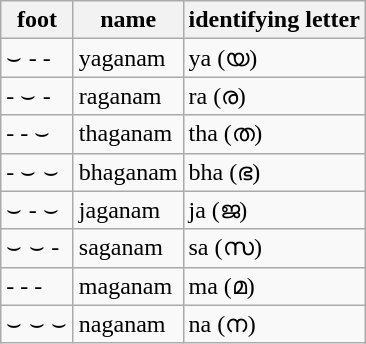<table class="wikitable">
<tr>
<th>foot</th>
<th>name</th>
<th>identifying letter</th>
</tr>
<tr>
<td>⌣ - -</td>
<td>yaganam</td>
<td>ya (യ)</td>
</tr>
<tr>
<td>- ⌣ -</td>
<td>raganam</td>
<td>ra (ര)</td>
</tr>
<tr>
<td>- - ⌣</td>
<td>thaganam</td>
<td>tha (ത)</td>
</tr>
<tr>
<td>- ⌣ ⌣</td>
<td>bhaganam</td>
<td>bha (ഭ)</td>
</tr>
<tr>
<td>⌣ - ⌣</td>
<td>jaganam</td>
<td>ja (ജ)</td>
</tr>
<tr>
<td>⌣ ⌣ -</td>
<td>saganam</td>
<td>sa (സ)</td>
</tr>
<tr>
<td>- - -</td>
<td>maganam</td>
<td>ma (മ)</td>
</tr>
<tr>
<td>⌣ ⌣ ⌣</td>
<td>naganam</td>
<td>na (ന)</td>
</tr>
</table>
